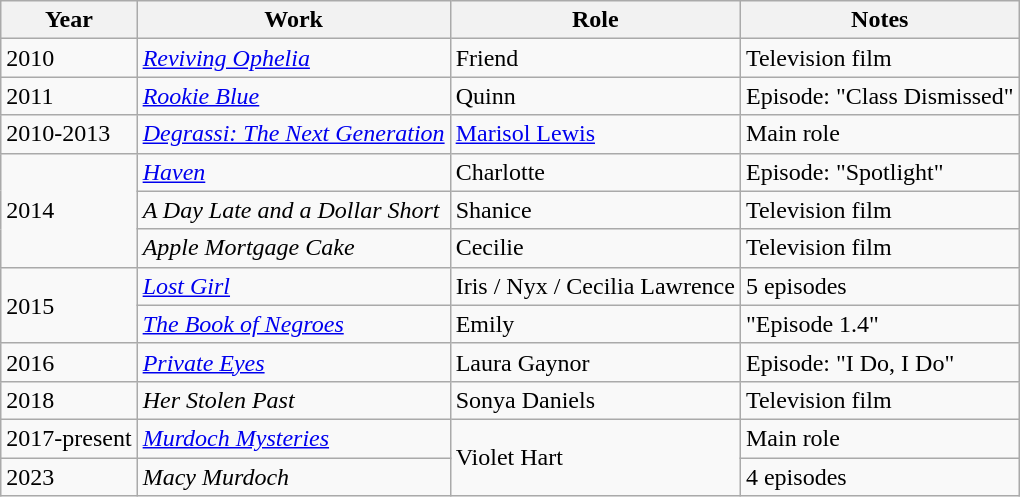<table class="wikitable sortable">
<tr>
<th>Year</th>
<th>Work</th>
<th>Role</th>
<th class="unsortable">Notes</th>
</tr>
<tr>
<td>2010</td>
<td><em><a href='#'>Reviving Ophelia</a></em></td>
<td>Friend</td>
<td>Television film</td>
</tr>
<tr>
<td>2011</td>
<td><em><a href='#'>Rookie Blue</a></em></td>
<td>Quinn</td>
<td>Episode: "Class Dismissed"</td>
</tr>
<tr>
<td>2010-2013</td>
<td><em><a href='#'>Degrassi: The Next Generation</a></em></td>
<td><a href='#'>Marisol Lewis</a></td>
<td>Main role</td>
</tr>
<tr>
<td rowspan="3">2014</td>
<td><em><a href='#'>Haven</a></em></td>
<td>Charlotte</td>
<td>Episode: "Spotlight"</td>
</tr>
<tr>
<td data-sort-value="Day Late and a Dollar Short, A"><em>A Day Late and a Dollar Short</em></td>
<td>Shanice</td>
<td>Television film</td>
</tr>
<tr>
<td><em>Apple Mortgage Cake</em></td>
<td>Cecilie</td>
<td>Television film</td>
</tr>
<tr>
<td rowspan="2">2015</td>
<td><em><a href='#'>Lost Girl</a></em></td>
<td>Iris / Nyx / Cecilia Lawrence</td>
<td>5 episodes</td>
</tr>
<tr>
<td data-sort-value="Book of Negroes, The"><em><a href='#'>The Book of Negroes</a></em></td>
<td>Emily</td>
<td>"Episode 1.4"</td>
</tr>
<tr>
<td>2016</td>
<td><em><a href='#'>Private Eyes</a></em></td>
<td>Laura Gaynor</td>
<td>Episode: "I Do, I Do"</td>
</tr>
<tr>
<td>2018</td>
<td><em>Her Stolen Past</em></td>
<td>Sonya Daniels</td>
<td>Television film</td>
</tr>
<tr>
<td>2017-present</td>
<td><em><a href='#'>Murdoch Mysteries</a></em></td>
<td rowspan="2">Violet Hart</td>
<td>Main role</td>
</tr>
<tr>
<td>2023</td>
<td><em>Macy Murdoch</em></td>
<td>4 episodes</td>
</tr>
</table>
